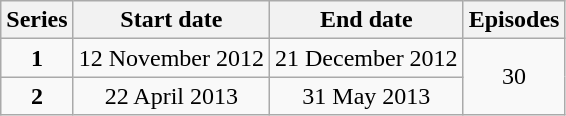<table class="wikitable" style="text-align:center;">
<tr>
<th>Series</th>
<th>Start date</th>
<th>End date</th>
<th>Episodes</th>
</tr>
<tr>
<td><strong>1</strong></td>
<td>12 November 2012</td>
<td>21 December 2012</td>
<td rowspan="2">30</td>
</tr>
<tr>
<td><strong>2</strong></td>
<td>22 April 2013</td>
<td>31 May 2013</td>
</tr>
</table>
